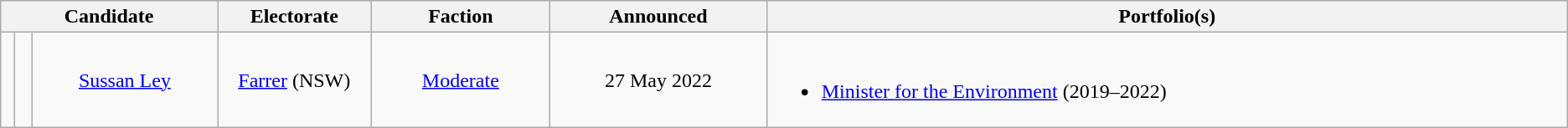<table class="wikitable" style="text-align:center">
<tr>
<th width=175px; colspan=3>Candidate</th>
<th width=115px>Electorate</th>
<th width=135px>Faction</th>
<th width=165px>Announced</th>
<th width=630px>Portfolio(s)</th>
</tr>
<tr>
<td width="3pt" > </td>
<td></td>
<td><a href='#'>Sussan Ley</a></td>
<td><a href='#'>Farrer</a> (NSW)</td>
<td><a href='#'>Moderate</a></td>
<td>27 May 2022</td>
<td align=left><br><ul><li><a href='#'>Minister for the Environment</a> (2019–2022)</li></ul></td>
</tr>
</table>
